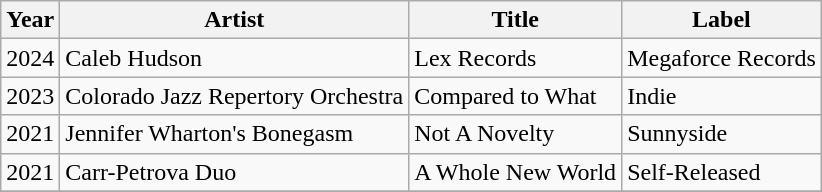<table class="wikitable">
<tr>
<th>Year</th>
<th>Artist</th>
<th>Title</th>
<th>Label</th>
</tr>
<tr>
<td>2024</td>
<td>Caleb Hudson</td>
<td Nothing Less>Lex Records</td>
<td>Megaforce Records</td>
</tr>
<tr>
<td>2023</td>
<td>Colorado Jazz Repertory Orchestra</td>
<td>Compared to What</td>
<td>Indie</td>
</tr>
<tr>
<td>2021</td>
<td>Jennifer Wharton's Bonegasm</td>
<td>Not A Novelty</td>
<td>Sunnyside</td>
</tr>
<tr>
<td>2021</td>
<td>Carr-Petrova Duo</td>
<td>A Whole New World</td>
<td>Self-Released</td>
</tr>
<tr>
</tr>
</table>
